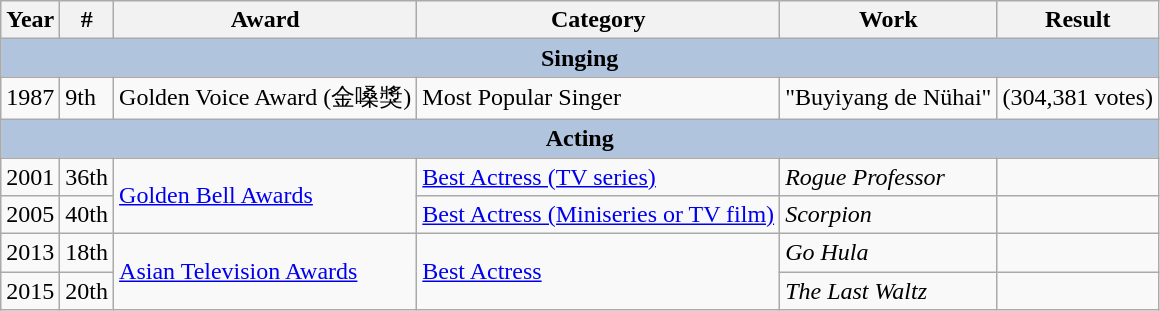<table class="wikitable sortable">
<tr>
<th>Year</th>
<th>#</th>
<th>Award</th>
<th>Category</th>
<th>Work</th>
<th>Result</th>
</tr>
<tr>
<th colspan=6 style="background:#B0C4DE;">Singing</th>
</tr>
<tr>
<td>1987</td>
<td>9th</td>
<td>Golden Voice Award (金嗓獎)</td>
<td>Most Popular Singer</td>
<td>"Buyiyang de Nühai"</td>
<td> (304,381 votes)</td>
</tr>
<tr>
<th colspan=6 style="background:#B0C4DE;">Acting</th>
</tr>
<tr>
<td>2001</td>
<td>36th</td>
<td rowspan=2><a href='#'>Golden Bell Awards</a></td>
<td><a href='#'>Best Actress (TV series)</a></td>
<td><em>Rogue Professor</em></td>
<td></td>
</tr>
<tr>
<td>2005</td>
<td>40th</td>
<td><a href='#'>Best Actress (Miniseries or TV film)</a></td>
<td><em>Scorpion</em></td>
<td></td>
</tr>
<tr>
<td>2013</td>
<td>18th</td>
<td rowspan=2><a href='#'>Asian Television Awards</a></td>
<td rowspan=2><a href='#'>Best Actress</a></td>
<td><em>Go Hula</em></td>
<td></td>
</tr>
<tr>
<td>2015</td>
<td>20th</td>
<td><em>The Last Waltz</em></td>
<td></td>
</tr>
</table>
